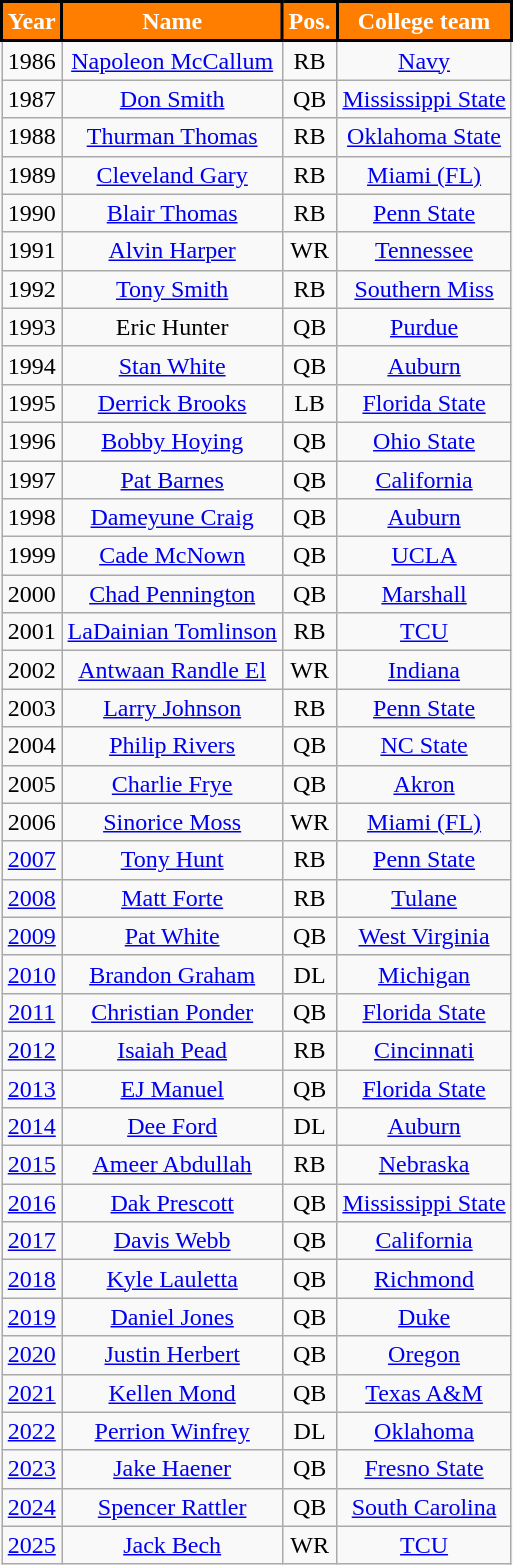<table class="wikitable" style="text-align:center">
<tr>
<th style="background:#FF7E00; color:#fff; border:2px solid #000000;">Year</th>
<th style="background:#FF7E00; color:#fff; border:2px solid #000000;">Name</th>
<th style="background:#FF7E00; color:#fff; border:2px solid #000000;">Pos.</th>
<th style="background:#FF7E00; color:#fff; border:2px solid #000000;">College team</th>
</tr>
<tr>
<td>1986</td>
<td><a href='#'>Napoleon McCallum</a></td>
<td>RB</td>
<td><a href='#'>Navy</a></td>
</tr>
<tr>
<td>1987</td>
<td><a href='#'>Don Smith</a></td>
<td>QB</td>
<td><a href='#'>Mississippi State</a></td>
</tr>
<tr>
<td>1988</td>
<td><a href='#'>Thurman Thomas</a></td>
<td>RB</td>
<td><a href='#'>Oklahoma State</a></td>
</tr>
<tr>
<td>1989</td>
<td><a href='#'>Cleveland Gary</a></td>
<td>RB</td>
<td><a href='#'>Miami (FL)</a></td>
</tr>
<tr>
<td>1990</td>
<td><a href='#'>Blair Thomas</a></td>
<td>RB</td>
<td><a href='#'>Penn State</a></td>
</tr>
<tr>
<td>1991</td>
<td><a href='#'>Alvin Harper</a></td>
<td>WR</td>
<td><a href='#'>Tennessee</a></td>
</tr>
<tr>
<td>1992</td>
<td><a href='#'>Tony Smith</a></td>
<td>RB</td>
<td><a href='#'>Southern Miss</a></td>
</tr>
<tr>
<td>1993</td>
<td>Eric Hunter</td>
<td>QB</td>
<td><a href='#'>Purdue</a></td>
</tr>
<tr>
<td>1994</td>
<td><a href='#'>Stan White</a></td>
<td>QB</td>
<td><a href='#'>Auburn</a></td>
</tr>
<tr>
<td>1995</td>
<td><a href='#'>Derrick Brooks</a></td>
<td>LB</td>
<td><a href='#'>Florida State</a></td>
</tr>
<tr>
<td>1996</td>
<td><a href='#'>Bobby Hoying</a></td>
<td>QB</td>
<td><a href='#'>Ohio State</a></td>
</tr>
<tr>
<td>1997</td>
<td><a href='#'>Pat Barnes</a></td>
<td>QB</td>
<td><a href='#'>California</a></td>
</tr>
<tr>
<td>1998</td>
<td><a href='#'>Dameyune Craig</a></td>
<td>QB</td>
<td><a href='#'>Auburn</a></td>
</tr>
<tr>
<td>1999</td>
<td><a href='#'>Cade McNown</a></td>
<td>QB</td>
<td><a href='#'>UCLA</a></td>
</tr>
<tr>
<td>2000</td>
<td><a href='#'>Chad Pennington</a></td>
<td>QB</td>
<td><a href='#'>Marshall</a></td>
</tr>
<tr>
<td>2001</td>
<td><a href='#'>LaDainian Tomlinson</a></td>
<td>RB</td>
<td><a href='#'>TCU</a></td>
</tr>
<tr>
<td>2002</td>
<td><a href='#'>Antwaan Randle El</a></td>
<td>WR</td>
<td><a href='#'>Indiana</a></td>
</tr>
<tr>
<td>2003</td>
<td><a href='#'>Larry Johnson</a></td>
<td>RB</td>
<td><a href='#'>Penn State</a></td>
</tr>
<tr>
<td>2004</td>
<td><a href='#'>Philip Rivers</a></td>
<td>QB</td>
<td><a href='#'>NC State</a></td>
</tr>
<tr>
<td>2005</td>
<td><a href='#'>Charlie Frye</a></td>
<td>QB</td>
<td><a href='#'>Akron</a></td>
</tr>
<tr>
<td>2006</td>
<td><a href='#'>Sinorice Moss</a></td>
<td>WR</td>
<td><a href='#'>Miami (FL)</a></td>
</tr>
<tr>
<td><a href='#'>2007</a></td>
<td><a href='#'>Tony Hunt</a></td>
<td>RB</td>
<td><a href='#'>Penn State</a></td>
</tr>
<tr>
<td><a href='#'>2008</a></td>
<td><a href='#'>Matt Forte</a></td>
<td>RB</td>
<td><a href='#'>Tulane</a></td>
</tr>
<tr>
<td><a href='#'>2009</a></td>
<td><a href='#'>Pat White</a></td>
<td>QB</td>
<td><a href='#'>West Virginia</a></td>
</tr>
<tr>
<td><a href='#'>2010</a></td>
<td><a href='#'>Brandon Graham</a></td>
<td>DL</td>
<td><a href='#'>Michigan</a></td>
</tr>
<tr>
<td><a href='#'>2011</a></td>
<td><a href='#'>Christian Ponder</a></td>
<td>QB</td>
<td><a href='#'>Florida State</a></td>
</tr>
<tr>
<td><a href='#'>2012</a></td>
<td><a href='#'>Isaiah Pead</a></td>
<td>RB</td>
<td><a href='#'>Cincinnati</a></td>
</tr>
<tr>
<td><a href='#'>2013</a></td>
<td><a href='#'>EJ Manuel</a></td>
<td>QB</td>
<td><a href='#'>Florida State</a></td>
</tr>
<tr>
<td><a href='#'>2014</a></td>
<td><a href='#'>Dee Ford</a></td>
<td>DL</td>
<td><a href='#'>Auburn</a></td>
</tr>
<tr>
<td><a href='#'>2015</a></td>
<td><a href='#'>Ameer Abdullah</a></td>
<td>RB</td>
<td><a href='#'>Nebraska</a></td>
</tr>
<tr>
<td><a href='#'>2016</a></td>
<td><a href='#'>Dak Prescott</a></td>
<td>QB</td>
<td><a href='#'>Mississippi State</a></td>
</tr>
<tr>
<td><a href='#'>2017</a></td>
<td><a href='#'>Davis Webb</a></td>
<td>QB</td>
<td><a href='#'>California</a></td>
</tr>
<tr>
<td><a href='#'>2018</a></td>
<td><a href='#'>Kyle Lauletta</a></td>
<td>QB</td>
<td><a href='#'>Richmond</a></td>
</tr>
<tr>
<td><a href='#'>2019</a></td>
<td><a href='#'>Daniel Jones</a></td>
<td>QB</td>
<td><a href='#'>Duke</a></td>
</tr>
<tr>
<td><a href='#'>2020</a></td>
<td><a href='#'>Justin Herbert</a></td>
<td>QB</td>
<td><a href='#'>Oregon</a></td>
</tr>
<tr>
<td><a href='#'>2021</a></td>
<td><a href='#'>Kellen Mond</a></td>
<td>QB</td>
<td><a href='#'>Texas A&M</a></td>
</tr>
<tr>
<td><a href='#'>2022</a></td>
<td><a href='#'>Perrion Winfrey</a></td>
<td>DL</td>
<td><a href='#'>Oklahoma</a></td>
</tr>
<tr>
<td><a href='#'>2023</a></td>
<td><a href='#'>Jake Haener</a></td>
<td>QB</td>
<td><a href='#'>Fresno State</a></td>
</tr>
<tr>
<td><a href='#'>2024</a></td>
<td><a href='#'>Spencer Rattler</a></td>
<td>QB</td>
<td><a href='#'>South Carolina</a></td>
</tr>
<tr>
<td><a href='#'>2025</a></td>
<td><a href='#'>Jack Bech</a></td>
<td>WR</td>
<td><a href='#'>TCU</a></td>
</tr>
</table>
